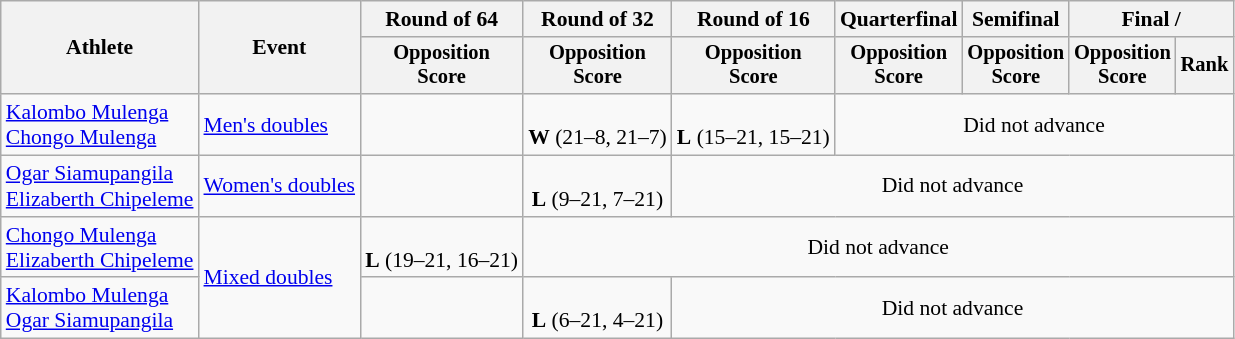<table class=wikitable style="font-size:90%">
<tr>
<th rowspan=2>Athlete</th>
<th rowspan=2>Event</th>
<th>Round of 64</th>
<th>Round of 32</th>
<th>Round of 16</th>
<th>Quarterfinal</th>
<th>Semifinal</th>
<th colspan=2>Final / </th>
</tr>
<tr style="font-size:95%">
<th>Opposition<br>Score</th>
<th>Opposition<br>Score</th>
<th>Opposition<br>Score</th>
<th>Opposition<br>Score</th>
<th>Opposition<br>Score</th>
<th>Opposition<br>Score</th>
<th>Rank</th>
</tr>
<tr align=center>
<td align=left><a href='#'>Kalombo Mulenga</a><br><a href='#'>Chongo Mulenga</a></td>
<td align=left><a href='#'>Men's doubles</a></td>
<td></td>
<td><br><strong>W</strong> (21–8, 21–7)</td>
<td><br><strong>L</strong> (15–21, 15–21)</td>
<td colspan="4">Did not advance</td>
</tr>
<tr align=center>
<td align=left><a href='#'>Ogar Siamupangila</a><br><a href='#'>Elizaberth Chipeleme</a></td>
<td align=left><a href='#'>Women's doubles</a></td>
<td></td>
<td><br><strong>L</strong> (9–21, 7–21)</td>
<td colspan="5">Did not advance</td>
</tr>
<tr align=center>
<td align=left><a href='#'>Chongo Mulenga</a><br><a href='#'>Elizaberth Chipeleme</a></td>
<td align=left rowspan=2><a href='#'>Mixed doubles</a></td>
<td><br><strong>L</strong> (19–21, 16–21)</td>
<td colspan="6">Did not advance</td>
</tr>
<tr align=center>
<td align=left><a href='#'>Kalombo Mulenga</a><br><a href='#'>Ogar Siamupangila</a></td>
<td></td>
<td><br><strong>L</strong> (6–21, 4–21)</td>
<td colspan="5">Did not advance</td>
</tr>
</table>
